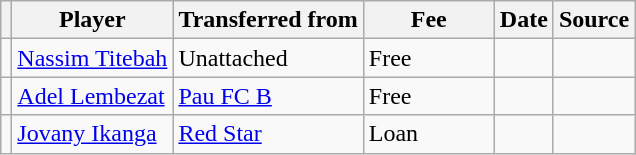<table class="wikitable plainrowheaders sortable">
<tr>
<th></th>
<th scope="col">Player</th>
<th>Transferred from</th>
<th style="width: 80px;">Fee</th>
<th scope="col">Date</th>
<th scope="col">Source</th>
</tr>
<tr>
<td align="center"></td>
<td> <a href='#'>Nassim Titebah</a></td>
<td>Unattached</td>
<td>Free</td>
<td></td>
<td></td>
</tr>
<tr>
<td align="center"></td>
<td> <a href='#'>Adel Lembezat</a></td>
<td> <a href='#'>Pau FC B</a></td>
<td>Free</td>
<td></td>
<td></td>
</tr>
<tr>
<td align="center"></td>
<td> <a href='#'>Jovany Ikanga</a></td>
<td> <a href='#'>Red Star</a></td>
<td>Loan</td>
<td></td>
<td></td>
</tr>
</table>
